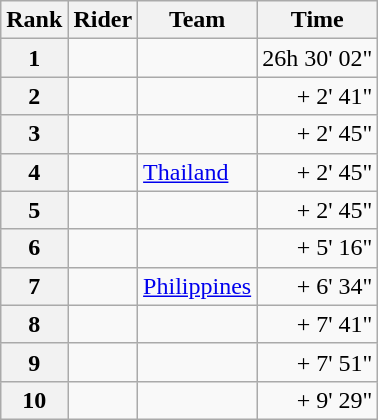<table class="wikitable" margin-bottom:0;">
<tr>
<th scope="col">Rank</th>
<th scope="col">Rider</th>
<th scope="col">Team</th>
<th scope="col">Time</th>
</tr>
<tr>
<th scope="row">1</th>
<td> </td>
<td></td>
<td align="right">26h 30' 02"</td>
</tr>
<tr>
<th scope="row">2</th>
<td></td>
<td></td>
<td align="right">+ 2' 41"</td>
</tr>
<tr>
<th scope="row">3</th>
<td></td>
<td></td>
<td align="right">+ 2' 45"</td>
</tr>
<tr>
<th scope="row">4</th>
<td></td>
<td><a href='#'>Thailand</a></td>
<td align="right">+ 2' 45"</td>
</tr>
<tr>
<th scope="row">5</th>
<td></td>
<td></td>
<td align="right">+ 2' 45"</td>
</tr>
<tr>
<th scope="row">6</th>
<td></td>
<td></td>
<td align="right">+ 5' 16"</td>
</tr>
<tr>
<th scope="row">7</th>
<td></td>
<td><a href='#'>Philippines</a></td>
<td align="right">+ 6' 34"</td>
</tr>
<tr>
<th scope="row">8</th>
<td></td>
<td></td>
<td align="right">+ 7' 41"</td>
</tr>
<tr>
<th scope="row">9</th>
<td></td>
<td></td>
<td align="right">+ 7' 51"</td>
</tr>
<tr>
<th scope="row">10</th>
<td></td>
<td></td>
<td align="right">+ 9' 29"</td>
</tr>
</table>
